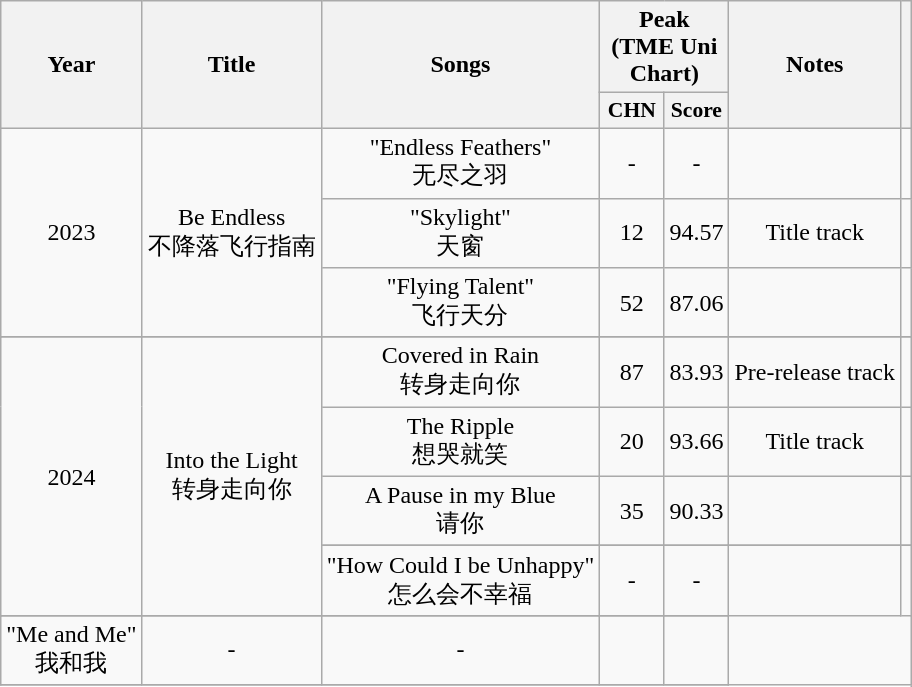<table class="wikitable plainrowheaders" style="text-align:center">
<tr>
<th scope="col" rowspan="2">Year</th>
<th scope="col" rowspan="2">Title</th>
<th scope="col" rowspan="2">Songs</th>
<th scope="col" colspan="2">Peak (TME Uni Chart)</th>
<th scope="col" rowspan="2">Notes</th>
<th scope="col" rowspan="2"></th>
</tr>
<tr>
<th scope="col" style="font-size:90%; width:2.5em">CHN</th>
<th scope="col" style="font-size:90%; width:2.5em">Score</th>
</tr>
<tr>
<td rowspan="3">2023</td>
<td rowspan="3">Be Endless <br> 不降落飞行指南</td>
<td>"Endless Feathers" <br> 无尽之羽</td>
<td>-</td>
<td>-</td>
<td></td>
<td></td>
</tr>
<tr>
<td>"Skylight" <br> 天窗</td>
<td>12</td>
<td>94.57</td>
<td>Title track</td>
<td></td>
</tr>
<tr>
<td>"Flying Talent" <br> 飞行天分</td>
<td>52</td>
<td>87.06</td>
<td></td>
<td></td>
</tr>
<tr>
</tr>
<tr>
<td rowspan="5">2024</td>
<td rowspan="5">Into the Light <br> 转身走向你</td>
<td>Covered in Rain <br> 转身走向你</td>
<td>87</td>
<td>83.93</td>
<td>Pre-release track</td>
<td></td>
</tr>
<tr>
<td>The Ripple <br> 想哭就笑</td>
<td>20</td>
<td>93.66</td>
<td>Title track</td>
<td></td>
</tr>
<tr>
<td>A Pause in my Blue <br> 请你</td>
<td>35</td>
<td>90.33</td>
<td></td>
<td></td>
</tr>
<tr>
</tr>
<tr>
<td>"How Could I be Unhappy" <br> 怎么会不幸福</td>
<td>-</td>
<td>-</td>
<td></td>
<td></td>
</tr>
<tr>
</tr>
<tr>
<td>"Me and Me" <br> 我和我</td>
<td>-</td>
<td>-</td>
<td></td>
<td></td>
</tr>
<tr>
</tr>
</table>
